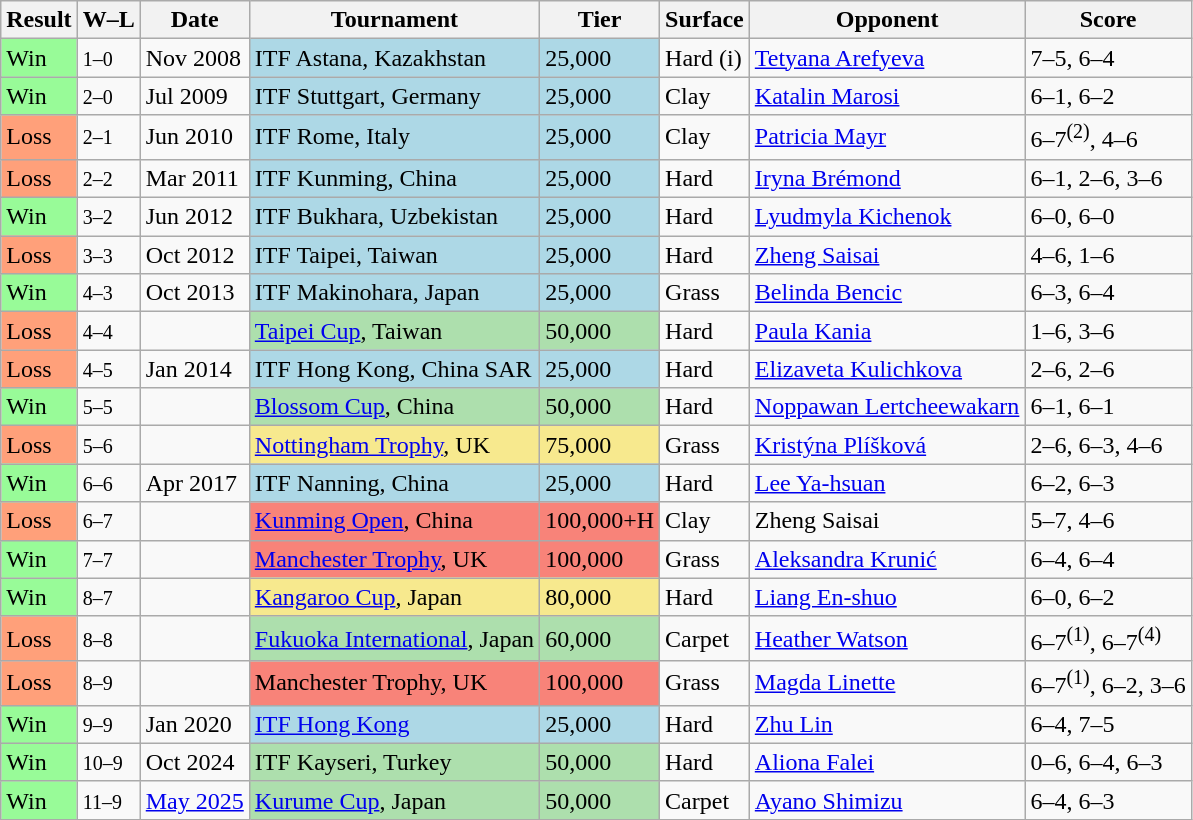<table class="sortable wikitable nowrap">
<tr>
<th>Result</th>
<th class="unsortable">W–L</th>
<th>Date</th>
<th>Tournament</th>
<th>Tier</th>
<th>Surface</th>
<th>Opponent</th>
<th class="unsortable">Score</th>
</tr>
<tr>
<td style="background:#98fb98;">Win</td>
<td><small>1–0</small></td>
<td>Nov 2008</td>
<td style="background:lightblue;">ITF Astana, Kazakhstan</td>
<td style="background:lightblue;">25,000</td>
<td>Hard (i)</td>
<td> <a href='#'>Tetyana Arefyeva</a></td>
<td>7–5, 6–4</td>
</tr>
<tr>
<td style="background:#98fb98;">Win</td>
<td><small>2–0</small></td>
<td>Jul 2009</td>
<td style="background:lightblue;">ITF Stuttgart, Germany</td>
<td style="background:lightblue;">25,000</td>
<td>Clay</td>
<td> <a href='#'>Katalin Marosi</a></td>
<td>6–1, 6–2</td>
</tr>
<tr>
<td style="background:#ffa07a;">Loss</td>
<td><small>2–1</small></td>
<td>Jun 2010</td>
<td style="background:lightblue;">ITF Rome, Italy</td>
<td style="background:lightblue;">25,000</td>
<td>Clay</td>
<td> <a href='#'>Patricia Mayr</a></td>
<td>6–7<sup>(2)</sup>, 4–6</td>
</tr>
<tr>
<td style="background:#ffa07a;">Loss</td>
<td><small>2–2</small></td>
<td>Mar 2011</td>
<td style="background:lightblue;">ITF Kunming, China</td>
<td style="background:lightblue;">25,000</td>
<td>Hard</td>
<td> <a href='#'>Iryna Brémond</a></td>
<td>6–1, 2–6, 3–6</td>
</tr>
<tr>
<td style="background:#98fb98;">Win</td>
<td><small>3–2</small></td>
<td>Jun 2012</td>
<td style="background:lightblue;">ITF Bukhara, Uzbekistan</td>
<td style="background:lightblue;">25,000</td>
<td>Hard</td>
<td> <a href='#'>Lyudmyla Kichenok</a></td>
<td>6–0, 6–0</td>
</tr>
<tr>
<td style="background:#ffa07a;">Loss</td>
<td><small>3–3</small></td>
<td>Oct 2012</td>
<td style="background:lightblue;">ITF Taipei, Taiwan</td>
<td style="background:lightblue;">25,000</td>
<td>Hard</td>
<td> <a href='#'>Zheng Saisai</a></td>
<td>4–6, 1–6</td>
</tr>
<tr>
<td style="background:#98fb98;">Win</td>
<td><small>4–3</small></td>
<td>Oct 2013</td>
<td style="background:lightblue;">ITF Makinohara, Japan</td>
<td style="background:lightblue;">25,000</td>
<td>Grass</td>
<td> <a href='#'>Belinda Bencic</a></td>
<td>6–3, 6–4</td>
</tr>
<tr>
<td style="background:#ffa07a;">Loss</td>
<td><small>4–4</small></td>
<td><a href='#'></a></td>
<td style="background:#addfad;"><a href='#'>Taipei Cup</a>, Taiwan</td>
<td style="background:#addfad;">50,000</td>
<td>Hard</td>
<td> <a href='#'>Paula Kania</a></td>
<td>1–6, 3–6</td>
</tr>
<tr>
<td style="background:#ffa07a;">Loss</td>
<td><small>4–5</small></td>
<td>Jan 2014</td>
<td style="background:lightblue;">ITF Hong Kong, China SAR</td>
<td style="background:lightblue;">25,000</td>
<td>Hard</td>
<td> <a href='#'>Elizaveta Kulichkova</a></td>
<td>2–6, 2–6</td>
</tr>
<tr>
<td style="background:#98fb98;">Win</td>
<td><small>5–5</small></td>
<td><a href='#'></a></td>
<td style="background:#addfad;"><a href='#'>Blossom Cup</a>, China</td>
<td style="background:#addfad;">50,000</td>
<td>Hard</td>
<td> <a href='#'>Noppawan Lertcheewakarn</a></td>
<td>6–1, 6–1</td>
</tr>
<tr>
<td style="background:#ffa07a;">Loss</td>
<td><small>5–6</small></td>
<td><a href='#'></a></td>
<td style="background:#f7e98e;"><a href='#'>Nottingham Trophy</a>, UK</td>
<td style="background:#f7e98e;">75,000</td>
<td>Grass</td>
<td> <a href='#'>Kristýna Plíšková</a></td>
<td>2–6, 6–3, 4–6</td>
</tr>
<tr>
<td style="background:#98fb98;">Win</td>
<td><small>6–6</small></td>
<td>Apr 2017</td>
<td style="background:lightblue;">ITF Nanning, China</td>
<td style="background:lightblue;">25,000</td>
<td>Hard</td>
<td> <a href='#'>Lee Ya-hsuan</a></td>
<td>6–2, 6–3</td>
</tr>
<tr>
<td style="background:#ffa07a;">Loss</td>
<td><small>6–7</small></td>
<td><a href='#'></a></td>
<td style="background:#f88379;"><a href='#'>Kunming Open</a>, China</td>
<td style="background:#f88379;">100,000+H</td>
<td>Clay</td>
<td> Zheng Saisai</td>
<td>5–7, 4–6</td>
</tr>
<tr>
<td style="background:#98fb98;">Win</td>
<td><small>7–7</small></td>
<td><a href='#'></a></td>
<td style="background:#f88379;"><a href='#'>Manchester Trophy</a>, UK</td>
<td style="background:#f88379;">100,000</td>
<td>Grass</td>
<td> <a href='#'>Aleksandra Krunić</a></td>
<td>6–4, 6–4</td>
</tr>
<tr>
<td style="background:#98fb98;">Win</td>
<td><small>8–7</small></td>
<td><a href='#'></a></td>
<td style="background:#f7e98e;"><a href='#'>Kangaroo Cup</a>, Japan</td>
<td style="background:#f7e98e;">80,000</td>
<td>Hard</td>
<td> <a href='#'>Liang En-shuo</a></td>
<td>6–0, 6–2</td>
</tr>
<tr>
<td style="background:#ffa07a;">Loss</td>
<td><small>8–8</small></td>
<td><a href='#'></a></td>
<td style="background:#addfad;"><a href='#'>Fukuoka International</a>, Japan</td>
<td style="background:#addfad;">60,000</td>
<td>Carpet</td>
<td> <a href='#'>Heather Watson</a></td>
<td>6–7<sup>(1)</sup>, 6–7<sup>(4)</sup></td>
</tr>
<tr>
<td style="background:#ffa07a;">Loss</td>
<td><small>8–9</small></td>
<td><a href='#'></a></td>
<td style="background:#f88379;">Manchester Trophy, UK</td>
<td style="background:#f88379;">100,000</td>
<td>Grass</td>
<td> <a href='#'>Magda Linette</a></td>
<td>6–7<sup>(1)</sup>, 6–2, 3–6</td>
</tr>
<tr>
<td bgcolor="98FB98">Win</td>
<td><small>9–9</small></td>
<td>Jan 2020</td>
<td bgcolor="lightblue"><a href='#'>ITF Hong Kong</a></td>
<td bgcolor="lightblue">25,000</td>
<td>Hard</td>
<td> <a href='#'>Zhu Lin</a></td>
<td>6–4, 7–5</td>
</tr>
<tr>
<td bgcolor="98FB98">Win</td>
<td><small>10–9</small></td>
<td>Oct 2024</td>
<td style="background:#addfad;">ITF Kayseri, Turkey</td>
<td style="background:#addfad;">50,000</td>
<td>Hard</td>
<td> <a href='#'>Aliona Falei</a></td>
<td>0–6, 6–4, 6–3</td>
</tr>
<tr>
<td bgcolor="98FB98">Win</td>
<td><small>11–9</small></td>
<td><a href='#'>May 2025</a></td>
<td style="background:#addfad;"><a href='#'>Kurume Cup</a>, Japan</td>
<td style="background:#addfad;">50,000</td>
<td>Carpet</td>
<td> <a href='#'>Ayano Shimizu</a></td>
<td>6–4, 6–3</td>
</tr>
</table>
